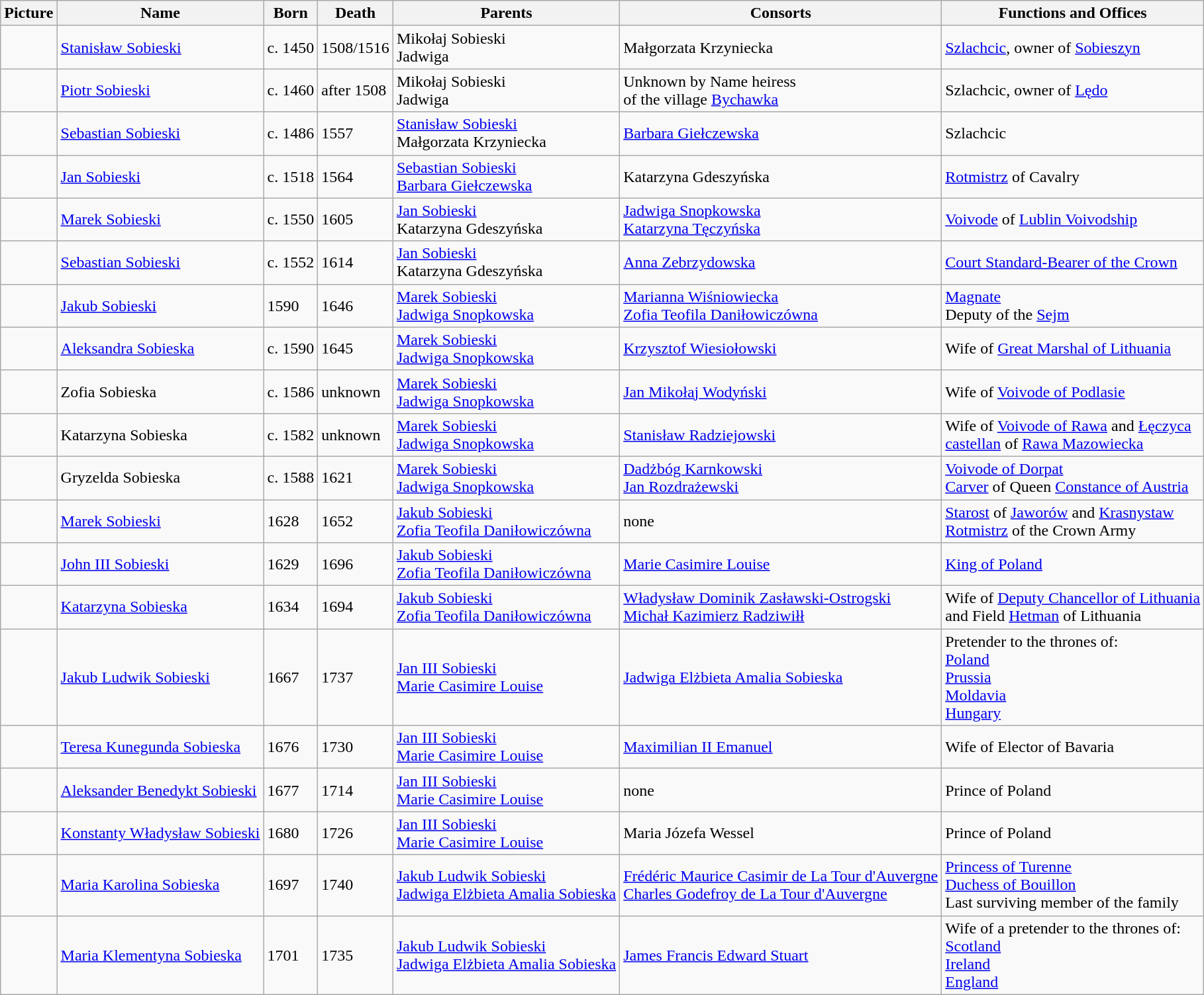<table class="wikitable">
<tr>
<th>Picture</th>
<th>Name</th>
<th>Born</th>
<th>Death</th>
<th>Parents</th>
<th>Consorts</th>
<th>Functions and Offices</th>
</tr>
<tr>
<td></td>
<td><a href='#'>Stanisław Sobieski</a></td>
<td>c. 1450</td>
<td>1508/1516</td>
<td>Mikołaj Sobieski<br>Jadwiga</td>
<td>Małgorzata Krzyniecka</td>
<td><a href='#'>Szlachcic</a>, owner of <a href='#'>Sobieszyn</a></td>
</tr>
<tr>
<td></td>
<td><a href='#'>Piotr Sobieski</a></td>
<td>c. 1460</td>
<td>after 1508</td>
<td>Mikołaj Sobieski<br>Jadwiga</td>
<td>Unknown by Name heiress<br> of the village <a href='#'>Bychawka</a></td>
<td>Szlachcic, owner of <a href='#'>Lędo</a></td>
</tr>
<tr>
<td></td>
<td><a href='#'>Sebastian Sobieski</a></td>
<td>c. 1486</td>
<td>1557</td>
<td><a href='#'>Stanisław Sobieski</a> <br> Małgorzata Krzyniecka</td>
<td><a href='#'>Barbara Giełczewska</a></td>
<td>Szlachcic</td>
</tr>
<tr>
<td></td>
<td><a href='#'>Jan Sobieski</a></td>
<td>c. 1518</td>
<td>1564</td>
<td><a href='#'>Sebastian Sobieski</a> <br><a href='#'>Barbara Giełczewska</a></td>
<td>Katarzyna Gdeszyńska</td>
<td><a href='#'>Rotmistrz</a> of Cavalry</td>
</tr>
<tr>
<td></td>
<td><a href='#'>Marek Sobieski</a></td>
<td>c. 1550</td>
<td>1605</td>
<td><a href='#'>Jan Sobieski</a><br>Katarzyna Gdeszyńska</td>
<td><a href='#'>Jadwiga Snopkowska</a><br><a href='#'>Katarzyna Tęczyńska</a></td>
<td><a href='#'>Voivode</a> of <a href='#'>Lublin Voivodship</a></td>
</tr>
<tr>
<td></td>
<td><a href='#'>Sebastian Sobieski</a></td>
<td>c. 1552</td>
<td>1614</td>
<td><a href='#'>Jan Sobieski</a><br>Katarzyna Gdeszyńska</td>
<td><a href='#'>Anna Zebrzydowska</a></td>
<td><a href='#'>Court Standard-Bearer of the Crown</a></td>
</tr>
<tr>
<td></td>
<td><a href='#'>Jakub Sobieski</a></td>
<td>1590</td>
<td>1646</td>
<td><a href='#'>Marek Sobieski</a><br><a href='#'>Jadwiga Snopkowska</a></td>
<td><a href='#'>Marianna Wiśniowiecka</a><br><a href='#'>Zofia Teofila Daniłowiczówna</a></td>
<td><a href='#'>Magnate</a><br>Deputy of the <a href='#'>Sejm</a></td>
</tr>
<tr>
<td></td>
<td><a href='#'>Aleksandra Sobieska</a></td>
<td>c. 1590</td>
<td>1645</td>
<td><a href='#'>Marek Sobieski</a><br><a href='#'>Jadwiga Snopkowska</a></td>
<td><a href='#'>Krzysztof Wiesiołowski</a></td>
<td>Wife of <a href='#'>Great Marshal of Lithuania</a></td>
</tr>
<tr>
<td></td>
<td>Zofia Sobieska</td>
<td>c. 1586</td>
<td>unknown</td>
<td><a href='#'>Marek Sobieski</a><br><a href='#'>Jadwiga Snopkowska</a></td>
<td><a href='#'>Jan Mikołaj Wodyński</a></td>
<td>Wife of <a href='#'>Voivode of Podlasie</a></td>
</tr>
<tr>
<td></td>
<td>Katarzyna Sobieska</td>
<td>c. 1582</td>
<td>unknown</td>
<td><a href='#'>Marek Sobieski</a><br><a href='#'>Jadwiga Snopkowska</a></td>
<td><a href='#'>Stanisław Radziejowski</a></td>
<td>Wife of <a href='#'>Voivode of Rawa</a> and <a href='#'>Łęczyca</a><br><a href='#'>castellan</a> of <a href='#'>Rawa Mazowiecka</a></td>
</tr>
<tr>
<td></td>
<td>Gryzelda Sobieska</td>
<td>c. 1588</td>
<td>1621</td>
<td><a href='#'>Marek Sobieski</a><br><a href='#'>Jadwiga Snopkowska</a></td>
<td><a href='#'>Dadżbóg Karnkowski</a><br><a href='#'>Jan Rozdrażewski</a></td>
<td><a href='#'>Voivode of Dorpat</a> <br><a href='#'>Carver</a> of Queen <a href='#'>Constance of Austria</a><br></td>
</tr>
<tr>
<td></td>
<td><a href='#'>Marek Sobieski</a></td>
<td>1628</td>
<td>1652</td>
<td><a href='#'>Jakub Sobieski</a><br><a href='#'>Zofia Teofila Daniłowiczówna</a></td>
<td>none</td>
<td><a href='#'>Starost</a> of <a href='#'>Jaworów</a> and <a href='#'>Krasnystaw</a><br><a href='#'>Rotmistrz</a> of the Crown Army</td>
</tr>
<tr>
<td></td>
<td><a href='#'>John III Sobieski</a></td>
<td>1629</td>
<td>1696</td>
<td><a href='#'>Jakub Sobieski</a><br><a href='#'>Zofia Teofila Daniłowiczówna</a></td>
<td><a href='#'>Marie Casimire Louise</a></td>
<td><a href='#'>King of Poland</a></td>
</tr>
<tr>
<td></td>
<td><a href='#'>Katarzyna Sobieska</a></td>
<td>1634</td>
<td>1694</td>
<td><a href='#'>Jakub Sobieski</a><br><a href='#'>Zofia Teofila Daniłowiczówna</a></td>
<td><a href='#'>Władysław Dominik Zasławski-Ostrogski</a><br><a href='#'>Michał Kazimierz Radziwiłł</a></td>
<td>Wife of <a href='#'>Deputy Chancellor of Lithuania</a><br>and Field <a href='#'>Hetman</a> of Lithuania</td>
</tr>
<tr>
<td></td>
<td><a href='#'>Jakub Ludwik Sobieski</a></td>
<td>1667</td>
<td>1737</td>
<td><a href='#'>Jan III Sobieski</a><br><a href='#'>Marie Casimire Louise</a></td>
<td><a href='#'>Jadwiga Elżbieta Amalia Sobieska</a></td>
<td>Pretender to the thrones of:<br><a href='#'>Poland</a><br><a href='#'>Prussia</a><br><a href='#'>Moldavia</a><br><a href='#'>Hungary</a></td>
</tr>
<tr>
<td></td>
<td><a href='#'>Teresa Kunegunda Sobieska</a></td>
<td>1676</td>
<td>1730</td>
<td><a href='#'>Jan III Sobieski</a><br><a href='#'>Marie Casimire Louise</a></td>
<td><a href='#'>Maximilian II Emanuel</a></td>
<td>Wife of Elector of Bavaria</td>
</tr>
<tr>
<td></td>
<td><a href='#'>Aleksander Benedykt Sobieski</a></td>
<td>1677</td>
<td>1714</td>
<td><a href='#'>Jan III Sobieski</a><br><a href='#'>Marie Casimire Louise</a></td>
<td>none</td>
<td>Prince of Poland</td>
</tr>
<tr>
<td></td>
<td><a href='#'>Konstanty Władysław Sobieski</a></td>
<td>1680</td>
<td>1726</td>
<td><a href='#'>Jan III Sobieski</a><br><a href='#'>Marie Casimire Louise</a></td>
<td>Maria Józefa Wessel</td>
<td>Prince of Poland</td>
</tr>
<tr>
<td></td>
<td><a href='#'>Maria Karolina Sobieska</a></td>
<td>1697</td>
<td>1740</td>
<td><a href='#'>Jakub Ludwik Sobieski</a><br><a href='#'>Jadwiga Elżbieta Amalia Sobieska</a></td>
<td><a href='#'>Frédéric Maurice Casimir de La Tour d'Auvergne</a><br><a href='#'>Charles Godefroy de La Tour d'Auvergne</a></td>
<td><a href='#'>Princess of Turenne</a><br><a href='#'>Duchess of Bouillon</a><br>Last surviving member of the family</td>
</tr>
<tr>
<td></td>
<td><a href='#'>Maria Klementyna Sobieska</a></td>
<td>1701</td>
<td>1735</td>
<td><a href='#'>Jakub Ludwik Sobieski</a><br><a href='#'>Jadwiga Elżbieta Amalia Sobieska</a></td>
<td><a href='#'>James Francis Edward Stuart</a></td>
<td>Wife of a pretender to the thrones of:<br><a href='#'>Scotland</a><br><a href='#'>Ireland</a><br> <a href='#'>England</a></td>
</tr>
</table>
